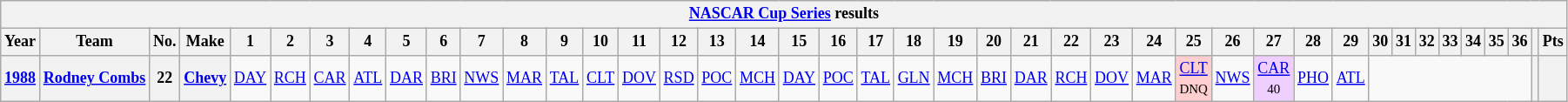<table class="wikitable mw-collapsible mw-collapsed" style="text-align:center; font-size:75%">
<tr>
<th colspan=45><a href='#'>NASCAR Cup Series</a> results</th>
</tr>
<tr>
<th>Year</th>
<th>Team</th>
<th>No.</th>
<th>Make</th>
<th>1</th>
<th>2</th>
<th>3</th>
<th>4</th>
<th>5</th>
<th>6</th>
<th>7</th>
<th>8</th>
<th>9</th>
<th>10</th>
<th>11</th>
<th>12</th>
<th>13</th>
<th>14</th>
<th>15</th>
<th>16</th>
<th>17</th>
<th>18</th>
<th>19</th>
<th>20</th>
<th>21</th>
<th>22</th>
<th>23</th>
<th>24</th>
<th>25</th>
<th>26</th>
<th>27</th>
<th>28</th>
<th>29</th>
<th>30</th>
<th>31</th>
<th>32</th>
<th>33</th>
<th>34</th>
<th>35</th>
<th>36</th>
<th></th>
<th>Pts</th>
</tr>
<tr>
<th><a href='#'>1988</a></th>
<th><a href='#'>Rodney Combs</a></th>
<th>22</th>
<th><a href='#'>Chevy</a></th>
<td><a href='#'>DAY</a></td>
<td><a href='#'>RCH</a></td>
<td><a href='#'>CAR</a></td>
<td><a href='#'>ATL</a></td>
<td><a href='#'>DAR</a></td>
<td><a href='#'>BRI</a></td>
<td><a href='#'>NWS</a></td>
<td><a href='#'>MAR</a></td>
<td><a href='#'>TAL</a></td>
<td><a href='#'>CLT</a></td>
<td><a href='#'>DOV</a></td>
<td><a href='#'>RSD</a></td>
<td><a href='#'>POC</a></td>
<td><a href='#'>MCH</a></td>
<td><a href='#'>DAY</a></td>
<td><a href='#'>POC</a></td>
<td><a href='#'>TAL</a></td>
<td><a href='#'>GLN</a></td>
<td><a href='#'>MCH</a></td>
<td><a href='#'>BRI</a></td>
<td><a href='#'>DAR</a></td>
<td><a href='#'>RCH</a></td>
<td><a href='#'>DOV</a></td>
<td><a href='#'>MAR</a></td>
<td style="background:#FFCFCF;"><a href='#'>CLT</a><br><small>DNQ</small></td>
<td><a href='#'>NWS</a></td>
<td style="background:#EFCFFF;"><a href='#'>CAR</a><br><small>40</small></td>
<td><a href='#'>PHO</a></td>
<td><a href='#'>ATL</a></td>
<td colspan=7></td>
<th></th>
<th></th>
</tr>
</table>
